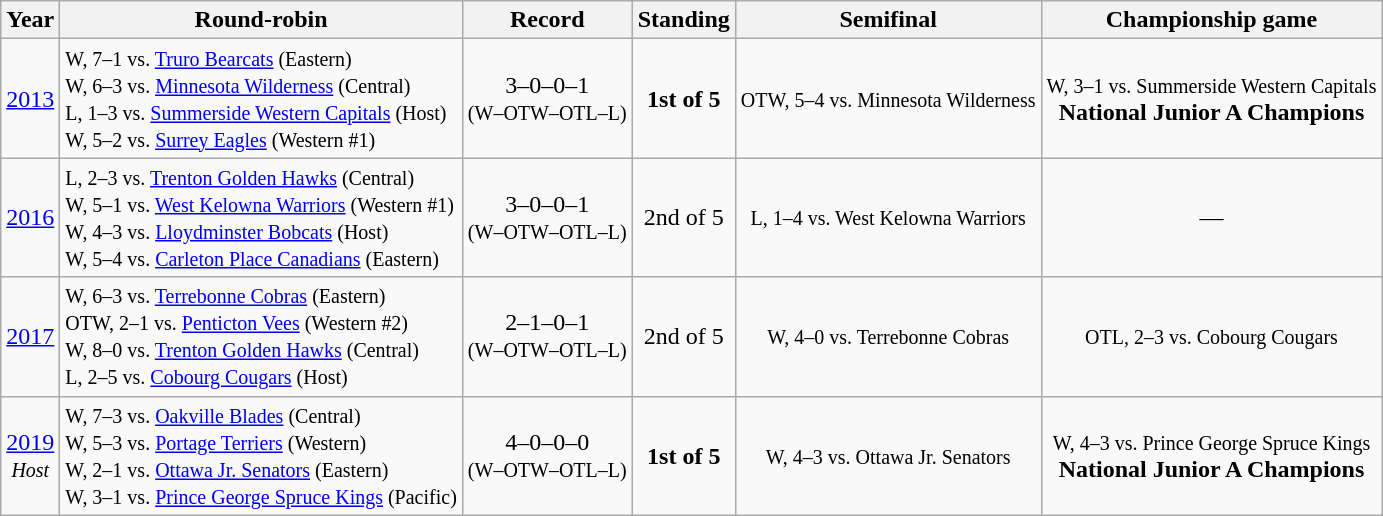<table class="wikitable" style="text-align:center">
<tr>
<th>Year</th>
<th>Round-robin</th>
<th>Record</th>
<th>Standing</th>
<th>Semifinal</th>
<th>Championship game</th>
</tr>
<tr>
<td><a href='#'>2013</a></td>
<td align=left><small>W, 7–1 vs. <a href='#'>Truro Bearcats</a> (Eastern)<br>W, 6–3 vs. <a href='#'>Minnesota Wilderness</a> (Central)<br>L, 1–3 vs. <a href='#'>Summerside Western Capitals</a> (Host)<br>W, 5–2 vs. <a href='#'>Surrey Eagles</a> (Western #1)</small></td>
<td>3–0–0–1<br><small>(W–OTW–OTL–L)</small></td>
<td><strong>1st of 5</strong></td>
<td><small>OTW, 5–4 vs. Minnesota Wilderness</small></td>
<td><small>W, 3–1 vs. Summerside Western Capitals</small><br><strong>National Junior A Champions</strong></td>
</tr>
<tr>
<td><a href='#'>2016</a></td>
<td align=left><small>L, 2–3 vs. <a href='#'>Trenton Golden Hawks</a> (Central)<br>W, 5–1 vs. <a href='#'>West Kelowna Warriors</a> (Western #1)<br>W, 4–3 vs. <a href='#'>Lloydminster Bobcats</a> (Host)<br>W, 5–4 vs. <a href='#'>Carleton Place Canadians</a> (Eastern)</small></td>
<td>3–0–0–1<br><small>(W–OTW–OTL–L)</small></td>
<td>2nd of 5</td>
<td><small>L, 1–4 vs. West Kelowna Warriors</small></td>
<td>—</td>
</tr>
<tr>
<td><a href='#'>2017</a></td>
<td align=left><small>W, 6–3 vs. <a href='#'>Terrebonne Cobras</a> (Eastern)<br>OTW, 2–1 vs. <a href='#'>Penticton Vees</a> (Western #2)<br>W, 8–0 vs. <a href='#'>Trenton Golden Hawks</a> (Central)<br>L, 2–5 vs. <a href='#'>Cobourg Cougars</a> (Host)</small></td>
<td>2–1–0–1<br><small>(W–OTW–OTL–L)</small></td>
<td>2nd of 5</td>
<td><small>W, 4–0 vs. Terrebonne Cobras</small></td>
<td><small>OTL, 2–3 vs. Cobourg Cougars</small></td>
</tr>
<tr>
<td><a href='#'>2019</a><br><small><em>Host</em></small></td>
<td align=left><small>W, 7–3 vs. <a href='#'>Oakville Blades</a> (Central)<br>W, 5–3 vs. <a href='#'>Portage Terriers</a> (Western)<br>W, 2–1 vs. <a href='#'>Ottawa Jr. Senators</a> (Eastern)<br>W, 3–1 vs. <a href='#'>Prince George Spruce Kings</a> (Pacific)</small></td>
<td>4–0–0–0<br><small>(W–OTW–OTL–L)</small></td>
<td><strong>1st of 5</strong></td>
<td><small>W, 4–3 vs. Ottawa Jr. Senators</small></td>
<td><small>W, 4–3 vs. Prince George Spruce Kings</small><br><strong>National Junior A Champions</strong></td>
</tr>
</table>
